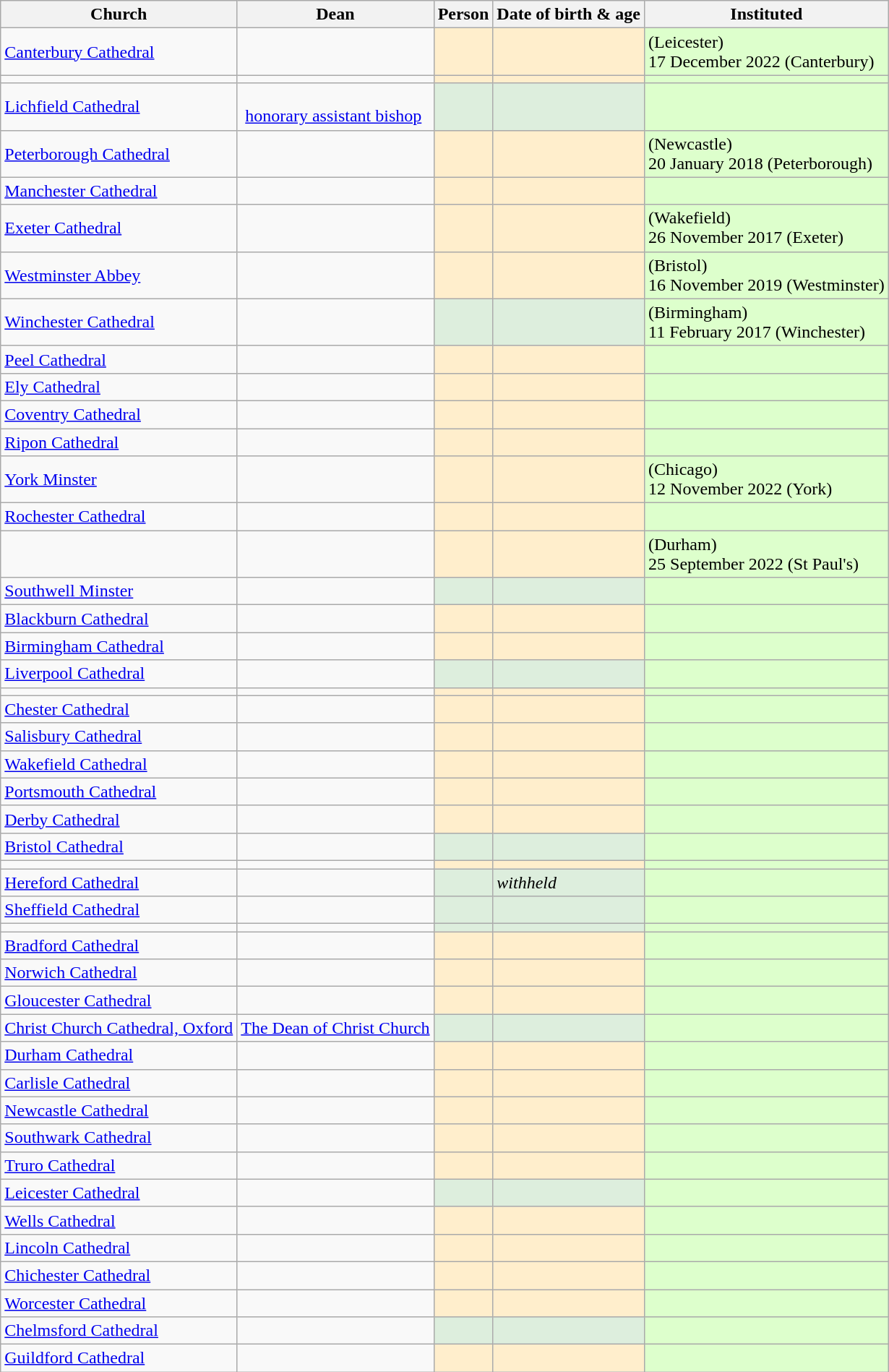<table class="wikitable sortable">
<tr>
<th>Church</th>
<th>Dean</th>
<th>Person</th>
<th>Date of birth & age</th>
<th>Instituted</th>
</tr>
<tr>
<td><a href='#'>Canterbury Cathedral</a></td>
<td></td>
<td style="background: #FFEECC;"></td>
<td style="background: #FFEECC;"></td>
<td style="background: #DDFFCC;"> (Leicester)<br>17 December 2022 (Canterbury)</td>
</tr>
<tr>
<td></td>
<td></td>
<td style="background: #FFEECC;"></td>
<td style="background: #FFEECC;"></td>
<td style="background: #DDFFCC;"></td>
</tr>
<tr>
<td><a href='#'>Lichfield Cathedral</a></td>
<td><br> <a href='#'>honorary assistant bishop</a></td>
<td style="background: #DDEEDD;"></td>
<td style="background: #DDEEDD;"></td>
<td style="background: #DDFFCC;"></td>
</tr>
<tr>
<td><a href='#'>Peterborough Cathedral</a></td>
<td></td>
<td style="background: #FFEECC;"></td>
<td style="background: #FFEECC;"></td>
<td style="background: #DDFFCC;"> (Newcastle)<br>20 January 2018 (Peterborough)</td>
</tr>
<tr>
<td><a href='#'>Manchester Cathedral</a></td>
<td></td>
<td style="background: #FFEECC;"></td>
<td style="background: #FFEECC;"></td>
<td style="background: #DDFFCC;"></td>
</tr>
<tr>
<td><a href='#'>Exeter Cathedral</a></td>
<td></td>
<td style="background: #FFEECC;"></td>
<td style="background: #FFEECC;"></td>
<td style="background: #DDFFCC;"> (Wakefield)<br>26 November 2017 (Exeter)</td>
</tr>
<tr>
<td><a href='#'>Westminster Abbey</a></td>
<td></td>
<td style="background: #FFEECC;"></td>
<td style="background: #FFEECC;"><span></span></td>
<td style="background: #DDFFCC;"> (Bristol)<br>16 November 2019 (Westminster)</td>
</tr>
<tr>
<td><a href='#'>Winchester Cathedral</a></td>
<td></td>
<td style="background: #DDEEDD;"></td>
<td style="background: #DDEEDD;"></td>
<td style="background: #DDFFCC;"> (Birmingham)<br> 11 February 2017 (Winchester)</td>
</tr>
<tr>
<td><a href='#'>Peel Cathedral</a></td>
<td></td>
<td style="background: #FFEECC;"></td>
<td style="background: #FFEECC;"></td>
<td style="background: #DDFFCC;"></td>
</tr>
<tr>
<td><a href='#'>Ely Cathedral</a></td>
<td></td>
<td style="background: #FFEECC;"></td>
<td style="background: #FFEECC;"></td>
<td style="background: #DDFFCC;"></td>
</tr>
<tr>
<td><a href='#'>Coventry Cathedral</a></td>
<td></td>
<td style="background: #FFEECC;"></td>
<td style="background: #FFEECC;"></td>
<td style="background: #DDFFCC;"></td>
</tr>
<tr>
<td><a href='#'>Ripon Cathedral</a></td>
<td></td>
<td style="background: #FFEECC;"></td>
<td style="background: #FFEECC;"></td>
<td style="background: #DDFFCC;"></td>
</tr>
<tr>
<td><a href='#'>York Minster</a></td>
<td></td>
<td style="background: #FFEECC;"></td>
<td style="background: #FFEECC;"></td>
<td style="background: #DDFFCC;"> (Chicago)<br>12 November 2022 (York)</td>
</tr>
<tr>
<td><a href='#'>Rochester Cathedral</a></td>
<td></td>
<td style="background: #FFEECC;"></td>
<td style="background: #FFEECC;"></td>
<td style="background: #DDFFCC;"></td>
</tr>
<tr>
<td></td>
<td></td>
<td style="background: #FFEECC;"></td>
<td style="background: #FFEECC;"></td>
<td style="background: #DDFFCC;"> (Durham)<br>25 September 2022 (St Paul's)</td>
</tr>
<tr>
<td><a href='#'>Southwell Minster</a></td>
<td></td>
<td style="background: #DDEEDD;"></td>
<td style="background: #DDEEDD;"></td>
<td style="background: #DDFFCC;"></td>
</tr>
<tr>
<td><a href='#'>Blackburn Cathedral</a></td>
<td></td>
<td style="background: #FFEECC;"></td>
<td style="background: #FFEECC;"></td>
<td style="background: #DDFFCC;"></td>
</tr>
<tr>
<td><a href='#'>Birmingham Cathedral</a></td>
<td></td>
<td style="background: #FFEECC;"></td>
<td style="background: #FFEECC;"></td>
<td style="background: #DDFFCC;"></td>
</tr>
<tr>
<td><a href='#'>Liverpool Cathedral</a></td>
<td></td>
<td style="background: #DDEEDD;"></td>
<td style="background: #DDEEDD;"></td>
<td style="background: #DDFFCC;"></td>
</tr>
<tr>
<td></td>
<td></td>
<td style="background: #FFEECC;"></td>
<td style="background: #FFEECC;"></td>
<td style="background: #DDFFCC;"></td>
</tr>
<tr>
<td><a href='#'>Chester Cathedral</a></td>
<td></td>
<td style="background: #FFEECC;"></td>
<td style="background: #FFEECC;"></td>
<td style="background: #DDFFCC;"></td>
</tr>
<tr>
<td><a href='#'>Salisbury Cathedral</a></td>
<td></td>
<td style="background: #FFEECC;"></td>
<td style="background: #FFEECC;"></td>
<td style="background: #DDFFCC;"></td>
</tr>
<tr>
<td><a href='#'>Wakefield Cathedral</a></td>
<td></td>
<td style="background: #FFEECC;"></td>
<td style="background: #FFEECC;"></td>
<td style="background: #DDFFCC;"></td>
</tr>
<tr>
<td><a href='#'>Portsmouth Cathedral</a></td>
<td></td>
<td style="background: #FFEECC;"></td>
<td style="background: #FFEECC;"></td>
<td style="background: #DDFFCC;"></td>
</tr>
<tr>
<td><a href='#'>Derby Cathedral</a></td>
<td></td>
<td style="background: #FFEECC;"></td>
<td style="background: #FFEECC;"></td>
<td style="background: #DDFFCC;"></td>
</tr>
<tr>
<td><a href='#'>Bristol Cathedral</a></td>
<td></td>
<td style="background: #DDEEDD;"></td>
<td style="background: #DDEEDD;"></td>
<td style="background: #DDFFCC;"></td>
</tr>
<tr>
<td></td>
<td></td>
<td style="background: #FFEECC;"></td>
<td style="background: #FFEECC;"></td>
<td style="background: #DDFFCC;"></td>
</tr>
<tr>
<td><a href='#'>Hereford Cathedral</a></td>
<td></td>
<td style="background: #DDEEDD;"></td>
<td style="background: #DDEEDD;"><em>withheld</em></td>
<td style="background: #DDFFCC;"></td>
</tr>
<tr>
<td><a href='#'>Sheffield Cathedral</a></td>
<td></td>
<td style="background: #DDEEDD;"></td>
<td style="background: #DDEEDD;"></td>
<td style="background: #DDFFCC;"></td>
</tr>
<tr>
<td></td>
<td></td>
<td style="background: #DDEEDD;"></td>
<td style="background: #DDEEDD;"></td>
<td style="background: #DDFFCC;"></td>
</tr>
<tr>
<td><a href='#'>Bradford Cathedral</a></td>
<td></td>
<td style="background: #FFEECC;"></td>
<td style="background: #FFEECC;"></td>
<td style="background: #DDFFCC;"></td>
</tr>
<tr>
<td><a href='#'>Norwich Cathedral</a></td>
<td></td>
<td style="background: #FFEECC;"></td>
<td style="background: #FFEECC;"></td>
<td style="background: #DDFFCC;"></td>
</tr>
<tr>
<td><a href='#'>Gloucester Cathedral</a></td>
<td></td>
<td style="background: #FFEECC;"></td>
<td style="background: #FFEECC;"></td>
<td style="background: #DDFFCC;"></td>
</tr>
<tr>
<td><a href='#'>Christ Church Cathedral, Oxford</a></td>
<td><a href='#'>The Dean of Christ Church</a></td>
<td style="background: #DDEEDD;"></td>
<td style="background: #DDEEDD;"></td>
<td style="background: #DDFFCC;"></td>
</tr>
<tr>
<td><a href='#'>Durham Cathedral</a></td>
<td></td>
<td style="background: #FFEECC;"></td>
<td style="background: #FFEECC;"></td>
<td style="background: #DDFFCC;"></td>
</tr>
<tr>
<td><a href='#'>Carlisle Cathedral</a></td>
<td></td>
<td style="background: #FFEECC;"></td>
<td style="background: #FFEECC;"></td>
<td style="background: #DDFFCC;"></td>
</tr>
<tr>
<td><a href='#'>Newcastle Cathedral</a></td>
<td></td>
<td style="background: #FFEECC;"></td>
<td style="background: #FFEECC;"></td>
<td style="background: #DDFFCC;"></td>
</tr>
<tr>
<td><a href='#'>Southwark Cathedral</a></td>
<td></td>
<td style="background: #FFEECC;"></td>
<td style="background: #FFEECC;"></td>
<td style="background: #DDFFCC;"></td>
</tr>
<tr>
<td><a href='#'>Truro Cathedral</a></td>
<td></td>
<td style="background: #FFEECC;"></td>
<td style="background: #FFEECC;"></td>
<td style="background: #DDFFCC;"></td>
</tr>
<tr>
<td><a href='#'>Leicester Cathedral</a></td>
<td></td>
<td style="background: #DDEEDD;"></td>
<td style="background: #DDEEDD;"></td>
<td style="background: #DDFFCC;"></td>
</tr>
<tr>
<td><a href='#'>Wells Cathedral</a></td>
<td></td>
<td style="background: #FFEECC;"></td>
<td style="background: #FFEECC;"></td>
<td style="background: #DDFFCC;"></td>
</tr>
<tr>
<td><a href='#'>Lincoln Cathedral</a></td>
<td></td>
<td style="background: #FFEECC;"></td>
<td style="background: #FFEECC;"></td>
<td style="background: #DDFFCC;"></td>
</tr>
<tr>
<td><a href='#'>Chichester Cathedral</a></td>
<td></td>
<td style="background: #FFEECC;"></td>
<td style="background: #FFEECC;"></td>
<td style="background: #DDFFCC;"></td>
</tr>
<tr>
<td><a href='#'>Worcester Cathedral</a></td>
<td></td>
<td style="background: #FFEECC;"></td>
<td style="background: #FFEECC;"></td>
<td style="background: #DDFFCC;"></td>
</tr>
<tr>
<td><a href='#'>Chelmsford Cathedral</a></td>
<td></td>
<td style="background: #DDEEDD;"></td>
<td style="background: #DDEEDD;"></td>
<td style="background: #DDFFCC;"></td>
</tr>
<tr>
<td><a href='#'>Guildford Cathedral</a></td>
<td></td>
<td style="background: #FFEECC;"></td>
<td style="background: #FFEECC;"></td>
<td style="background: #DDFFCC;"></td>
</tr>
</table>
